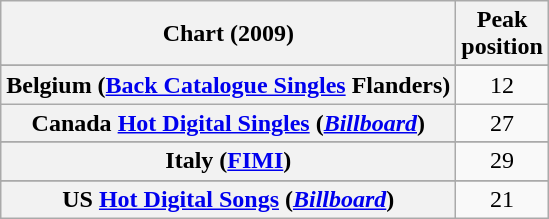<table class="wikitable plainrowheaders sortable" style="text-align:center">
<tr>
<th scope="col">Chart (2009)</th>
<th scope="col">Peak<br>position</th>
</tr>
<tr>
</tr>
<tr>
<th scope="row">Belgium (<a href='#'>Back Catalogue Singles</a> Flanders)</th>
<td>12</td>
</tr>
<tr>
<th scope="row">Canada <a href='#'>Hot Digital Singles</a> (<a href='#'><em>Billboard</em></a>)</th>
<td>27</td>
</tr>
<tr>
</tr>
<tr>
<th scope="row">Italy (<a href='#'>FIMI</a>)</th>
<td>29</td>
</tr>
<tr>
</tr>
<tr>
</tr>
<tr>
</tr>
<tr>
</tr>
<tr>
<th scope="row">US <a href='#'>Hot Digital Songs</a> (<a href='#'><em>Billboard</em></a>)</th>
<td>21</td>
</tr>
</table>
